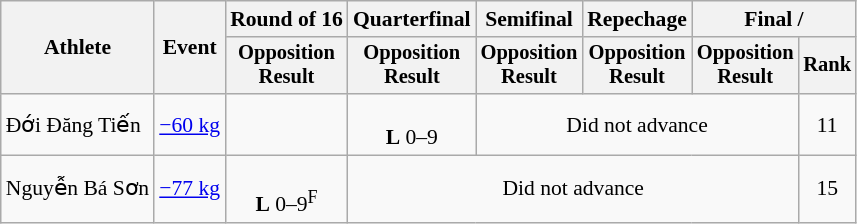<table class=wikitable style=font-size:90%;text-align:center>
<tr>
<th rowspan=2>Athlete</th>
<th rowspan=2>Event</th>
<th>Round of 16</th>
<th>Quarterfinal</th>
<th>Semifinal</th>
<th>Repechage</th>
<th colspan=2>Final / </th>
</tr>
<tr style="font-size: 95%">
<th>Opposition<br>Result</th>
<th>Opposition<br>Result</th>
<th>Opposition<br>Result</th>
<th>Opposition<br>Result</th>
<th>Opposition<br>Result</th>
<th>Rank</th>
</tr>
<tr>
<td align=left>Đới Đăng Tiến</td>
<td align=left><a href='#'>−60 kg</a></td>
<td></td>
<td><br><strong>L</strong> 0–9</td>
<td colspan=3>Did not advance</td>
<td>11</td>
</tr>
<tr>
<td align=left>Nguyễn Bá Sơn</td>
<td align=left><a href='#'>−77 kg</a></td>
<td><br><strong>L</strong> 0–9<sup>F</sup></td>
<td colspan=4>Did not advance</td>
<td>15</td>
</tr>
</table>
